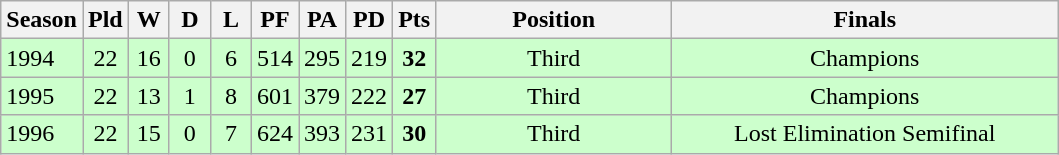<table class="wikitable" style="text-align:center;">
<tr>
<th width=30>Season</th>
<th width=20 abbr="Played">Pld</th>
<th width=20 abbr="Won">W</th>
<th width=20 abbr="Drawn">D</th>
<th width=20 abbr="Lost">L</th>
<th width=20 abbr="Points for">PF</th>
<th width=20 abbr="Points against">PA</th>
<th width=20 abbr="Points difference">PD</th>
<th width=20 abbr="Points">Pts</th>
<th width=150>Position</th>
<th width=250>Finals</th>
</tr>
<tr style="background: #ccffcc;">
<td style="text-align:left;">1994</td>
<td>22</td>
<td>16</td>
<td>0</td>
<td>6</td>
<td>514</td>
<td>295</td>
<td>219</td>
<td><strong>32</strong></td>
<td>Third</td>
<td>Champions</td>
</tr>
<tr style="background: #ccffcc;">
<td style="text-align:left;">1995</td>
<td>22</td>
<td>13</td>
<td>1</td>
<td>8</td>
<td>601</td>
<td>379</td>
<td>222</td>
<td><strong>27</strong></td>
<td>Third</td>
<td>Champions</td>
</tr>
<tr style="background: #ccffcc;">
<td style="text-align:left;">1996</td>
<td>22</td>
<td>15</td>
<td>0</td>
<td>7</td>
<td>624</td>
<td>393</td>
<td>231</td>
<td><strong>30</strong></td>
<td>Third</td>
<td>Lost Elimination Semifinal</td>
</tr>
</table>
